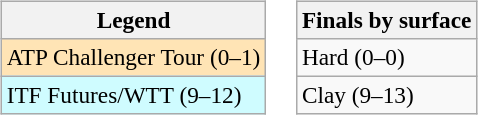<table>
<tr valign=top>
<td><br><table class="wikitable" style=font-size:97%>
<tr>
<th>Legend</th>
</tr>
<tr style="background:moccasin;">
<td>ATP Challenger Tour (0–1)</td>
</tr>
<tr style="background:#cffcff;">
<td>ITF Futures/WTT (9–12)</td>
</tr>
</table>
</td>
<td><br><table class="wikitable" style=font-size:97%>
<tr>
<th>Finals by surface</th>
</tr>
<tr>
<td>Hard (0–0)</td>
</tr>
<tr>
<td>Clay (9–13)</td>
</tr>
</table>
</td>
</tr>
</table>
